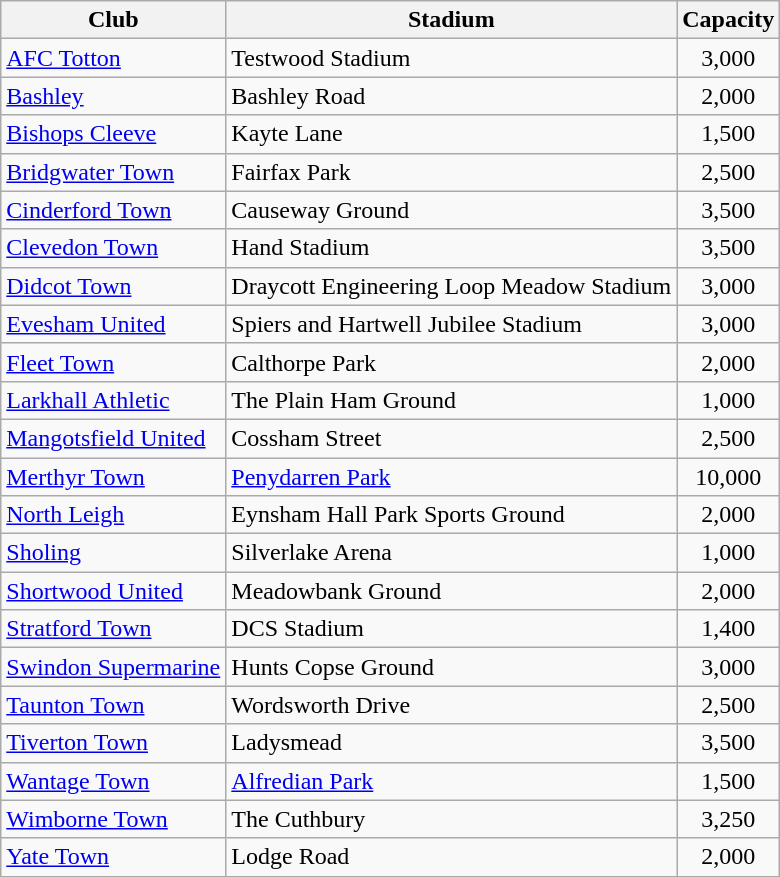<table class="wikitable sortable">
<tr>
<th>Club</th>
<th>Stadium</th>
<th>Capacity</th>
</tr>
<tr>
<td><a href='#'>AFC Totton</a></td>
<td>Testwood Stadium</td>
<td align="center">3,000</td>
</tr>
<tr>
<td><a href='#'>Bashley</a></td>
<td>Bashley Road</td>
<td align="center">2,000</td>
</tr>
<tr>
<td><a href='#'>Bishops Cleeve</a></td>
<td>Kayte Lane</td>
<td align="center">1,500</td>
</tr>
<tr>
<td><a href='#'>Bridgwater Town</a></td>
<td>Fairfax Park</td>
<td align="center">2,500</td>
</tr>
<tr>
<td><a href='#'>Cinderford Town</a></td>
<td>Causeway Ground</td>
<td align="center">3,500</td>
</tr>
<tr>
<td><a href='#'>Clevedon Town</a></td>
<td>Hand Stadium</td>
<td align="center">3,500</td>
</tr>
<tr>
<td><a href='#'>Didcot Town</a></td>
<td>Draycott Engineering Loop Meadow Stadium</td>
<td align="center">3,000</td>
</tr>
<tr>
<td><a href='#'>Evesham United</a></td>
<td>Spiers and Hartwell Jubilee Stadium</td>
<td align="center">3,000</td>
</tr>
<tr>
<td><a href='#'>Fleet Town</a></td>
<td>Calthorpe Park</td>
<td align="center">2,000</td>
</tr>
<tr>
<td><a href='#'>Larkhall Athletic</a></td>
<td>The Plain Ham Ground</td>
<td align="center">1,000</td>
</tr>
<tr>
<td><a href='#'>Mangotsfield United</a></td>
<td>Cossham Street</td>
<td align="center">2,500</td>
</tr>
<tr>
<td><a href='#'>Merthyr Town</a></td>
<td><a href='#'>Penydarren Park</a></td>
<td align="center">10,000</td>
</tr>
<tr>
<td><a href='#'>North Leigh</a></td>
<td>Eynsham Hall Park Sports Ground</td>
<td align="center">2,000</td>
</tr>
<tr>
<td><a href='#'>Sholing</a></td>
<td>Silverlake Arena</td>
<td align="center">1,000</td>
</tr>
<tr>
<td><a href='#'>Shortwood United</a></td>
<td>Meadowbank Ground</td>
<td align="center">2,000</td>
</tr>
<tr>
<td><a href='#'>Stratford Town</a></td>
<td>DCS Stadium</td>
<td align="center">1,400</td>
</tr>
<tr>
<td><a href='#'>Swindon Supermarine</a></td>
<td>Hunts Copse Ground</td>
<td align="center">3,000</td>
</tr>
<tr>
<td><a href='#'>Taunton Town</a></td>
<td>Wordsworth Drive</td>
<td align="center">2,500</td>
</tr>
<tr>
<td><a href='#'>Tiverton Town</a></td>
<td>Ladysmead</td>
<td align="center">3,500</td>
</tr>
<tr>
<td><a href='#'>Wantage Town</a></td>
<td><a href='#'>Alfredian Park</a></td>
<td align="center">1,500</td>
</tr>
<tr>
<td><a href='#'>Wimborne Town</a></td>
<td>The Cuthbury</td>
<td align="center">3,250</td>
</tr>
<tr>
<td><a href='#'>Yate Town</a></td>
<td>Lodge Road</td>
<td align="center">2,000</td>
</tr>
</table>
